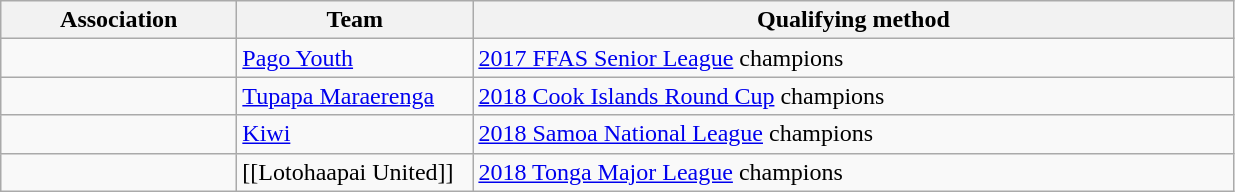<table class="wikitable">
<tr>
<th width=150>Association</th>
<th width=150>Team</th>
<th width=500>Qualifying method</th>
</tr>
<tr>
<td></td>
<td><a href='#'>Pago Youth</a></td>
<td><a href='#'>2017 FFAS Senior League</a> champions</td>
</tr>
<tr>
<td></td>
<td><a href='#'>Tupapa Maraerenga</a></td>
<td><a href='#'>2018 Cook Islands Round Cup</a> champions</td>
</tr>
<tr>
<td></td>
<td><a href='#'>Kiwi</a></td>
<td><a href='#'>2018 Samoa National League</a> champions</td>
</tr>
<tr>
<td></td>
<td>[[Lotohaapai United]]</td>
<td><a href='#'>2018 Tonga Major League</a> champions</td>
</tr>
</table>
